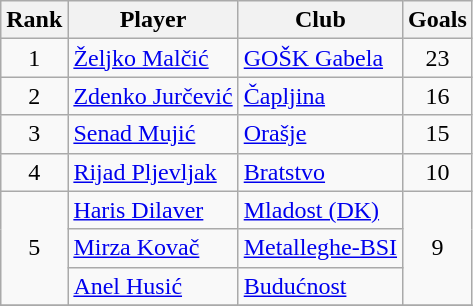<table class="wikitable" style="text-align:center">
<tr>
<th>Rank</th>
<th>Player</th>
<th>Club</th>
<th>Goals</th>
</tr>
<tr>
<td>1</td>
<td align="left"> <a href='#'>Željko Malčić</a></td>
<td align="left"><a href='#'>GOŠK Gabela</a></td>
<td>23</td>
</tr>
<tr>
<td>2</td>
<td align="left"> <a href='#'>Zdenko Jurčević</a></td>
<td align="left"><a href='#'>Čapljina</a></td>
<td>16</td>
</tr>
<tr>
<td>3</td>
<td align="left"> <a href='#'>Senad Mujić</a></td>
<td align="left"><a href='#'>Orašje</a></td>
<td>15</td>
</tr>
<tr>
<td>4</td>
<td align="left"> <a href='#'>Rijad Pljevljak</a></td>
<td align="left"><a href='#'>Bratstvo</a></td>
<td>10</td>
</tr>
<tr>
<td rowspan="3">5</td>
<td align="left"> <a href='#'>Haris Dilaver</a></td>
<td align="left"><a href='#'>Mladost (DK)</a></td>
<td rowspan="3">9</td>
</tr>
<tr>
<td align="left"> <a href='#'>Mirza Kovač</a></td>
<td align="left"><a href='#'>Metalleghe-BSI</a></td>
</tr>
<tr>
<td align="left"> <a href='#'>Anel Husić</a></td>
<td align="left"><a href='#'>Budućnost</a></td>
</tr>
<tr>
</tr>
</table>
